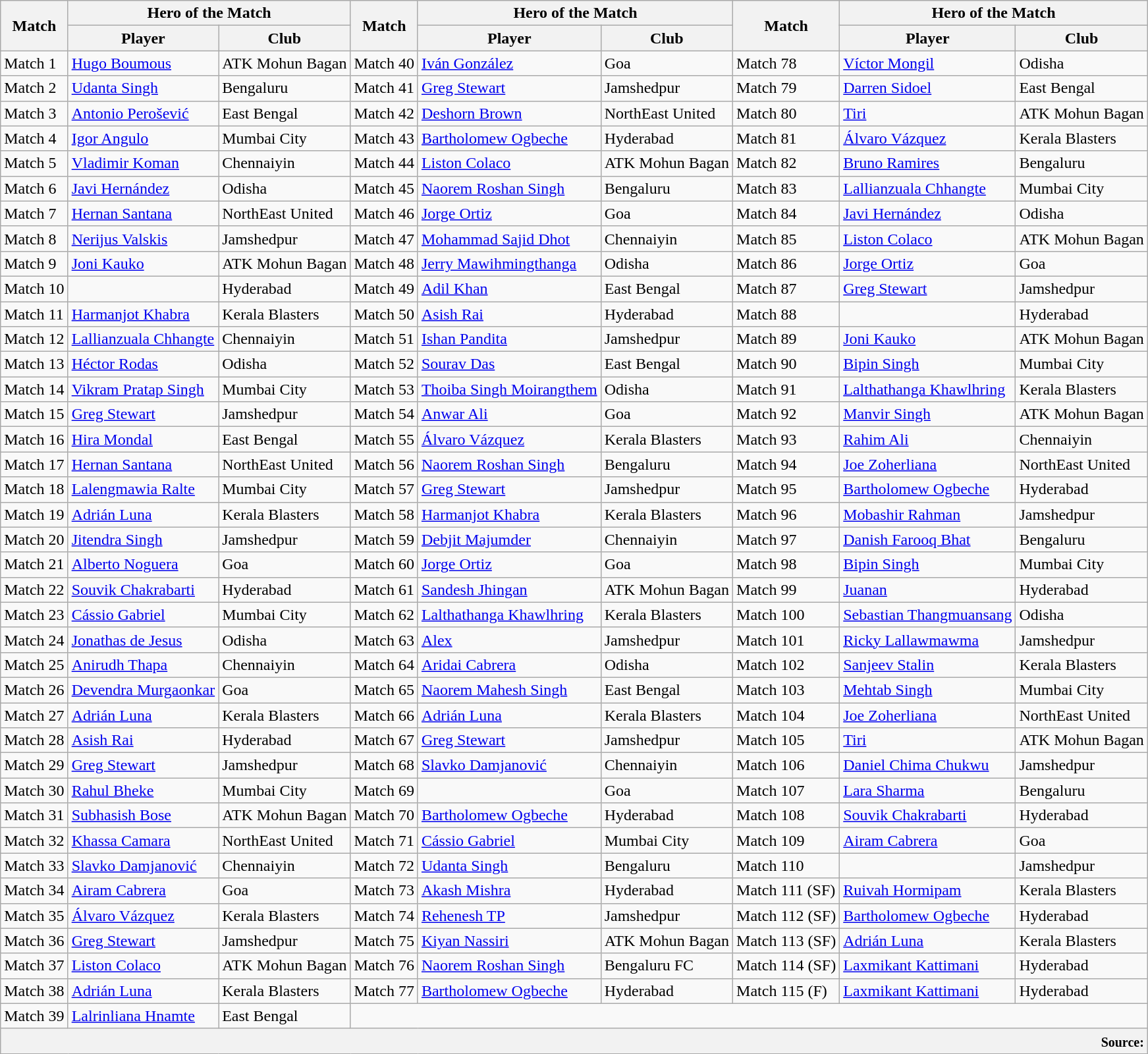<table class="wikitable">
<tr>
<th rowspan="2">Match</th>
<th colspan="2">Hero of the Match</th>
<th rowspan="2">Match</th>
<th colspan="2">Hero of the Match</th>
<th rowspan="2">Match</th>
<th colspan="2">Hero of the Match</th>
</tr>
<tr>
<th>Player</th>
<th>Club</th>
<th>Player</th>
<th>Club</th>
<th>Player</th>
<th>Club</th>
</tr>
<tr>
<td>Match 1</td>
<td> <a href='#'>Hugo Boumous</a></td>
<td>ATK Mohun Bagan</td>
<td>Match 40</td>
<td> <a href='#'>Iván González</a></td>
<td>Goa</td>
<td>Match 78</td>
<td> <a href='#'>Víctor Mongil</a></td>
<td>Odisha</td>
</tr>
<tr>
<td>Match 2</td>
<td> <a href='#'>Udanta Singh</a></td>
<td>Bengaluru</td>
<td>Match 41</td>
<td> <a href='#'>Greg Stewart</a></td>
<td>Jamshedpur</td>
<td>Match 79</td>
<td> <a href='#'>Darren Sidoel</a></td>
<td>East Bengal</td>
</tr>
<tr>
<td>Match 3</td>
<td> <a href='#'>Antonio Perošević</a></td>
<td>East Bengal</td>
<td>Match 42</td>
<td> <a href='#'>Deshorn Brown</a></td>
<td>NorthEast United</td>
<td>Match 80</td>
<td> <a href='#'>Tiri</a></td>
<td>ATK Mohun Bagan</td>
</tr>
<tr>
<td>Match 4</td>
<td> <a href='#'>Igor Angulo</a></td>
<td>Mumbai City</td>
<td>Match 43</td>
<td> <a href='#'>Bartholomew Ogbeche</a></td>
<td>Hyderabad</td>
<td>Match 81</td>
<td> <a href='#'>Álvaro Vázquez</a></td>
<td>Kerala Blasters</td>
</tr>
<tr>
<td>Match 5</td>
<td> <a href='#'>Vladimir Koman</a></td>
<td>Chennaiyin</td>
<td>Match 44</td>
<td> <a href='#'>Liston Colaco</a></td>
<td>ATK Mohun Bagan</td>
<td>Match 82</td>
<td> <a href='#'>Bruno Ramires</a></td>
<td>Bengaluru</td>
</tr>
<tr>
<td>Match 6</td>
<td> <a href='#'>Javi Hernández</a></td>
<td>Odisha</td>
<td>Match 45</td>
<td> <a href='#'>Naorem Roshan Singh</a></td>
<td>Bengaluru</td>
<td>Match 83</td>
<td> <a href='#'>Lallianzuala Chhangte</a></td>
<td>Mumbai City</td>
</tr>
<tr>
<td>Match 7</td>
<td> <a href='#'>Hernan Santana</a></td>
<td>NorthEast United</td>
<td>Match 46</td>
<td> <a href='#'>Jorge Ortiz</a></td>
<td>Goa</td>
<td>Match 84</td>
<td> <a href='#'>Javi Hernández</a></td>
<td>Odisha</td>
</tr>
<tr>
<td>Match 8</td>
<td> <a href='#'>Nerijus Valskis</a></td>
<td>Jamshedpur</td>
<td>Match 47</td>
<td> <a href='#'>Mohammad Sajid Dhot</a></td>
<td>Chennaiyin</td>
<td>Match 85</td>
<td> <a href='#'>Liston Colaco</a></td>
<td>ATK Mohun Bagan</td>
</tr>
<tr>
<td>Match 9</td>
<td> <a href='#'>Joni Kauko</a></td>
<td>ATK Mohun Bagan</td>
<td>Match 48</td>
<td> <a href='#'>Jerry Mawihmingthanga</a></td>
<td>Odisha</td>
<td>Match 86</td>
<td> <a href='#'>Jorge Ortiz</a></td>
<td>Goa</td>
</tr>
<tr>
<td>Match 10</td>
<td> </td>
<td>Hyderabad</td>
<td>Match 49</td>
<td> <a href='#'>Adil Khan</a></td>
<td>East Bengal</td>
<td>Match 87</td>
<td> <a href='#'>Greg Stewart</a></td>
<td>Jamshedpur</td>
</tr>
<tr>
<td>Match 11</td>
<td> <a href='#'>Harmanjot Khabra</a></td>
<td>Kerala Blasters</td>
<td>Match 50</td>
<td> <a href='#'>Asish Rai</a></td>
<td>Hyderabad</td>
<td>Match 88</td>
<td> </td>
<td>Hyderabad</td>
</tr>
<tr>
<td>Match 12</td>
<td> <a href='#'>Lallianzuala Chhangte</a></td>
<td>Chennaiyin</td>
<td>Match 51</td>
<td> <a href='#'>Ishan Pandita</a></td>
<td>Jamshedpur</td>
<td>Match 89</td>
<td> <a href='#'>Joni Kauko</a></td>
<td>ATK Mohun Bagan</td>
</tr>
<tr>
<td>Match 13</td>
<td> <a href='#'>Héctor Rodas</a></td>
<td>Odisha</td>
<td>Match 52</td>
<td> <a href='#'>Sourav Das</a></td>
<td>East Bengal</td>
<td>Match 90</td>
<td> <a href='#'>Bipin Singh</a></td>
<td>Mumbai City</td>
</tr>
<tr>
<td>Match 14</td>
<td> <a href='#'>Vikram Pratap Singh</a></td>
<td>Mumbai City</td>
<td>Match 53</td>
<td> <a href='#'>Thoiba Singh Moirangthem</a></td>
<td>Odisha</td>
<td>Match 91</td>
<td> <a href='#'>Lalthathanga Khawlhring</a></td>
<td>Kerala Blasters</td>
</tr>
<tr>
<td>Match 15</td>
<td> <a href='#'>Greg Stewart</a></td>
<td>Jamshedpur</td>
<td>Match 54</td>
<td> <a href='#'>Anwar Ali</a></td>
<td>Goa</td>
<td>Match 92</td>
<td> <a href='#'>Manvir Singh</a></td>
<td>ATK Mohun Bagan</td>
</tr>
<tr>
<td>Match 16</td>
<td> <a href='#'>Hira Mondal</a></td>
<td>East Bengal</td>
<td>Match 55</td>
<td> <a href='#'>Álvaro Vázquez</a></td>
<td>Kerala Blasters</td>
<td>Match 93</td>
<td> <a href='#'>Rahim Ali</a></td>
<td>Chennaiyin</td>
</tr>
<tr>
<td>Match 17</td>
<td> <a href='#'>Hernan Santana</a></td>
<td>NorthEast United</td>
<td>Match 56</td>
<td> <a href='#'>Naorem Roshan Singh</a></td>
<td>Bengaluru</td>
<td>Match 94</td>
<td> <a href='#'>Joe Zoherliana</a></td>
<td>NorthEast United</td>
</tr>
<tr>
<td>Match 18</td>
<td> <a href='#'>Lalengmawia Ralte</a></td>
<td>Mumbai City</td>
<td>Match 57</td>
<td> <a href='#'>Greg Stewart</a></td>
<td>Jamshedpur</td>
<td>Match 95</td>
<td> <a href='#'>Bartholomew Ogbeche</a></td>
<td>Hyderabad</td>
</tr>
<tr>
<td>Match 19</td>
<td> <a href='#'>Adrián Luna</a></td>
<td>Kerala Blasters</td>
<td>Match 58</td>
<td> <a href='#'>Harmanjot Khabra</a></td>
<td>Kerala Blasters</td>
<td>Match 96</td>
<td> <a href='#'>Mobashir Rahman</a></td>
<td>Jamshedpur</td>
</tr>
<tr>
<td>Match 20</td>
<td> <a href='#'>Jitendra Singh</a></td>
<td>Jamshedpur</td>
<td>Match 59</td>
<td> <a href='#'>Debjit Majumder</a></td>
<td>Chennaiyin</td>
<td>Match 97</td>
<td> <a href='#'>Danish Farooq Bhat</a></td>
<td>Bengaluru</td>
</tr>
<tr>
<td>Match 21</td>
<td> <a href='#'>Alberto Noguera</a></td>
<td>Goa</td>
<td>Match 60</td>
<td> <a href='#'>Jorge Ortiz</a></td>
<td>Goa</td>
<td>Match 98</td>
<td> <a href='#'>Bipin Singh</a></td>
<td>Mumbai City</td>
</tr>
<tr>
<td>Match 22</td>
<td> <a href='#'>Souvik Chakrabarti</a></td>
<td>Hyderabad</td>
<td>Match 61</td>
<td> <a href='#'>Sandesh Jhingan</a></td>
<td>ATK Mohun Bagan</td>
<td>Match 99</td>
<td> <a href='#'>Juanan</a></td>
<td>Hyderabad</td>
</tr>
<tr>
<td>Match 23</td>
<td> <a href='#'>Cássio Gabriel</a></td>
<td>Mumbai City</td>
<td>Match 62</td>
<td> <a href='#'>Lalthathanga Khawlhring</a></td>
<td>Kerala Blasters</td>
<td>Match 100</td>
<td> <a href='#'>Sebastian Thangmuansang</a></td>
<td>Odisha</td>
</tr>
<tr>
<td>Match 24</td>
<td> <a href='#'>Jonathas de Jesus</a></td>
<td>Odisha</td>
<td>Match 63</td>
<td> <a href='#'>Alex</a></td>
<td>Jamshedpur</td>
<td>Match 101</td>
<td> <a href='#'>Ricky Lallawmawma</a></td>
<td>Jamshedpur</td>
</tr>
<tr>
<td>Match 25</td>
<td> <a href='#'>Anirudh Thapa</a></td>
<td>Chennaiyin</td>
<td>Match 64</td>
<td> <a href='#'>Aridai Cabrera</a></td>
<td>Odisha</td>
<td>Match 102</td>
<td> <a href='#'>Sanjeev Stalin</a></td>
<td>Kerala Blasters</td>
</tr>
<tr>
<td>Match 26</td>
<td> <a href='#'>Devendra Murgaonkar</a></td>
<td>Goa</td>
<td>Match 65</td>
<td> <a href='#'>Naorem Mahesh Singh</a></td>
<td>East Bengal</td>
<td>Match 103</td>
<td> <a href='#'>Mehtab Singh</a></td>
<td>Mumbai City</td>
</tr>
<tr>
<td>Match 27</td>
<td> <a href='#'>Adrián Luna</a></td>
<td>Kerala Blasters</td>
<td>Match 66</td>
<td> <a href='#'>Adrián Luna</a></td>
<td>Kerala Blasters</td>
<td>Match 104</td>
<td> <a href='#'>Joe Zoherliana</a></td>
<td>NorthEast United</td>
</tr>
<tr>
<td>Match 28</td>
<td> <a href='#'>Asish Rai</a></td>
<td>Hyderabad</td>
<td>Match 67</td>
<td> <a href='#'>Greg Stewart</a></td>
<td>Jamshedpur</td>
<td>Match 105</td>
<td> <a href='#'>Tiri</a></td>
<td>ATK Mohun Bagan</td>
</tr>
<tr>
<td>Match 29</td>
<td> <a href='#'>Greg Stewart</a></td>
<td>Jamshedpur</td>
<td>Match 68</td>
<td> <a href='#'>Slavko Damjanović</a></td>
<td>Chennaiyin</td>
<td>Match 106</td>
<td> <a href='#'>Daniel Chima Chukwu</a></td>
<td>Jamshedpur</td>
</tr>
<tr>
<td>Match 30</td>
<td> <a href='#'>Rahul Bheke</a></td>
<td>Mumbai City</td>
<td>Match 69</td>
<td> </td>
<td>Goa</td>
<td>Match 107</td>
<td> <a href='#'>Lara Sharma</a></td>
<td>Bengaluru</td>
</tr>
<tr>
<td>Match 31</td>
<td> <a href='#'>Subhasish Bose</a></td>
<td>ATK Mohun Bagan</td>
<td>Match 70</td>
<td> <a href='#'>Bartholomew Ogbeche</a></td>
<td>Hyderabad</td>
<td>Match 108</td>
<td> <a href='#'>Souvik Chakrabarti</a></td>
<td>Hyderabad</td>
</tr>
<tr>
<td>Match 32</td>
<td> <a href='#'>Khassa Camara</a></td>
<td>NorthEast United</td>
<td>Match 71</td>
<td> <a href='#'>Cássio Gabriel</a></td>
<td>Mumbai City</td>
<td>Match 109</td>
<td> <a href='#'>Airam Cabrera</a></td>
<td>Goa</td>
</tr>
<tr>
<td>Match 33</td>
<td> <a href='#'>Slavko Damjanović</a></td>
<td>Chennaiyin</td>
<td>Match 72</td>
<td> <a href='#'>Udanta Singh</a></td>
<td>Bengaluru</td>
<td>Match 110</td>
<td> </td>
<td>Jamshedpur</td>
</tr>
<tr>
<td>Match 34</td>
<td> <a href='#'>Airam Cabrera</a></td>
<td>Goa</td>
<td>Match 73</td>
<td> <a href='#'>Akash Mishra</a></td>
<td>Hyderabad</td>
<td>Match 111 (SF)</td>
<td> <a href='#'>Ruivah Hormipam</a></td>
<td>Kerala Blasters</td>
</tr>
<tr>
<td>Match 35</td>
<td> <a href='#'>Álvaro Vázquez</a></td>
<td>Kerala Blasters</td>
<td>Match 74</td>
<td> <a href='#'>Rehenesh TP</a></td>
<td>Jamshedpur</td>
<td>Match 112 (SF)</td>
<td> <a href='#'>Bartholomew Ogbeche</a></td>
<td>Hyderabad</td>
</tr>
<tr>
<td>Match 36</td>
<td> <a href='#'>Greg Stewart</a></td>
<td>Jamshedpur</td>
<td>Match 75</td>
<td> <a href='#'>Kiyan Nassiri</a></td>
<td>ATK Mohun Bagan</td>
<td>Match 113 (SF)</td>
<td> <a href='#'>Adrián Luna</a></td>
<td>Kerala Blasters</td>
</tr>
<tr>
<td>Match 37</td>
<td> <a href='#'>Liston Colaco</a></td>
<td>ATK Mohun Bagan</td>
<td>Match 76</td>
<td> <a href='#'>Naorem Roshan Singh</a></td>
<td>Bengaluru FC</td>
<td>Match 114 (SF)</td>
<td> <a href='#'>Laxmikant Kattimani</a></td>
<td>Hyderabad</td>
</tr>
<tr>
<td>Match 38</td>
<td> <a href='#'>Adrián Luna</a></td>
<td>Kerala Blasters</td>
<td>Match 77</td>
<td> <a href='#'>Bartholomew Ogbeche</a></td>
<td>Hyderabad</td>
<td>Match 115 (F)</td>
<td> <a href='#'>Laxmikant Kattimani</a></td>
<td>Hyderabad</td>
</tr>
<tr>
<td>Match 39</td>
<td> <a href='#'>Lalrinliana Hnamte</a></td>
<td>East Bengal</td>
</tr>
<tr>
<th colspan="9" style="text-align:right;"><small>Source:</small></th>
</tr>
</table>
